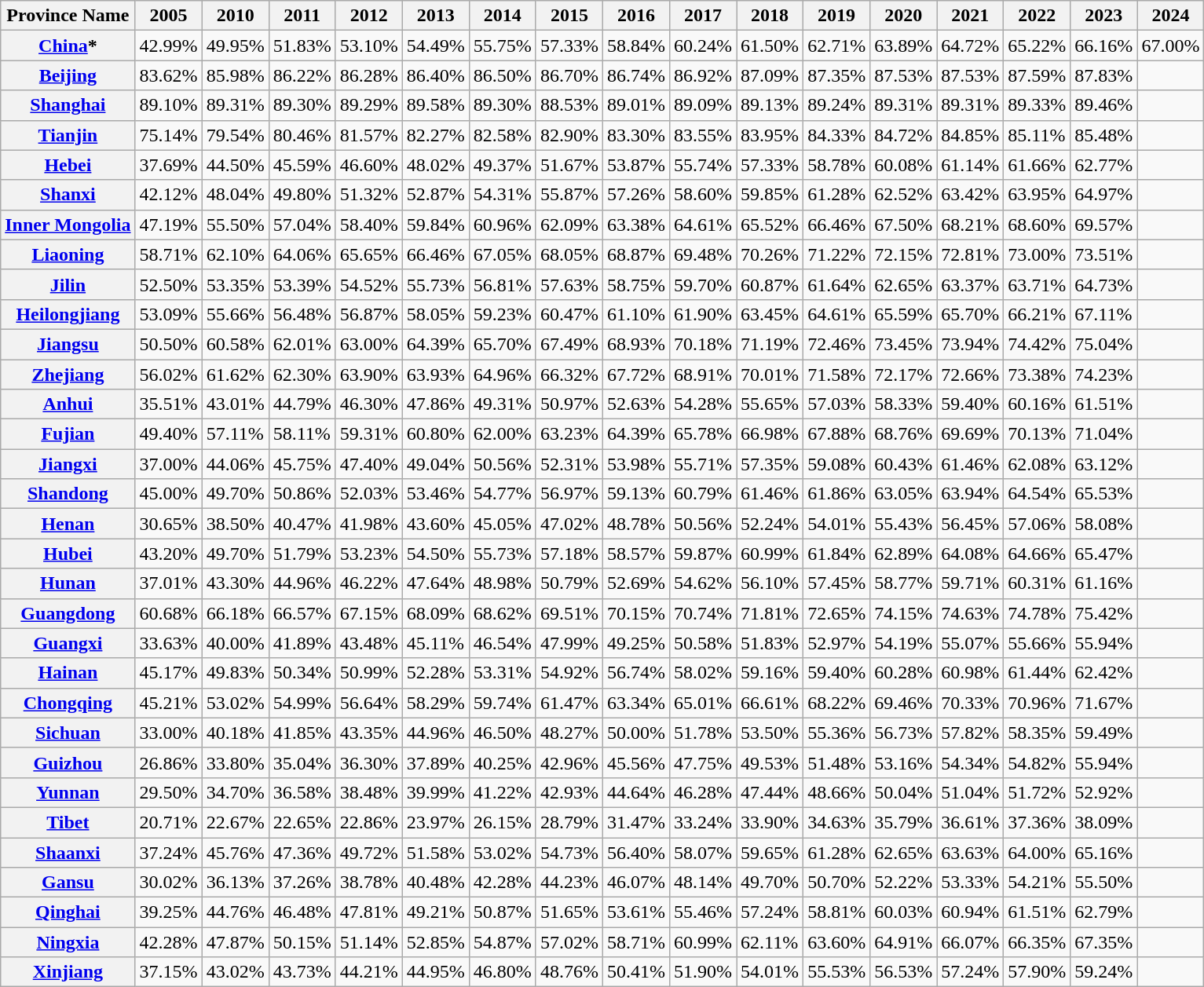<table class="wikitable sortable">
<tr>
<th>Province Name</th>
<th>2005</th>
<th>2010</th>
<th>2011</th>
<th>2012</th>
<th>2013</th>
<th>2014</th>
<th>2015</th>
<th>2016</th>
<th>2017</th>
<th>2018</th>
<th>2019</th>
<th>2020</th>
<th>2021</th>
<th>2022</th>
<th>2023</th>
<th>2024</th>
</tr>
<tr>
<th><a href='#'>China</a>*</th>
<td>42.99%</td>
<td>49.95%</td>
<td>51.83%</td>
<td>53.10%</td>
<td>54.49%</td>
<td>55.75%</td>
<td>57.33%</td>
<td>58.84%</td>
<td>60.24%</td>
<td>61.50%</td>
<td>62.71%</td>
<td>63.89%</td>
<td>64.72%</td>
<td>65.22%</td>
<td>66.16%</td>
<td>67.00%</td>
</tr>
<tr>
<th><a href='#'>Beijing</a></th>
<td>83.62%</td>
<td>85.98%</td>
<td>86.22%</td>
<td>86.28%</td>
<td>86.40%</td>
<td>86.50%</td>
<td>86.70%</td>
<td>86.74%</td>
<td>86.92%</td>
<td>87.09%</td>
<td>87.35%</td>
<td>87.53%</td>
<td>87.53%</td>
<td>87.59%</td>
<td>87.83%</td>
<td></td>
</tr>
<tr>
<th><a href='#'>Shanghai</a></th>
<td>89.10%</td>
<td>89.31%</td>
<td>89.30%</td>
<td>89.29%</td>
<td>89.58%</td>
<td>89.30%</td>
<td>88.53%</td>
<td>89.01%</td>
<td>89.09%</td>
<td>89.13%</td>
<td>89.24%</td>
<td>89.31%</td>
<td>89.31%</td>
<td>89.33%</td>
<td>89.46%</td>
<td></td>
</tr>
<tr>
<th><a href='#'>Tianjin</a></th>
<td>75.14%</td>
<td>79.54%</td>
<td>80.46%</td>
<td>81.57%</td>
<td>82.27%</td>
<td>82.58%</td>
<td>82.90%</td>
<td>83.30%</td>
<td>83.55%</td>
<td>83.95%</td>
<td>84.33%</td>
<td>84.72%</td>
<td>84.85%</td>
<td>85.11%</td>
<td>85.48%</td>
<td></td>
</tr>
<tr>
<th><a href='#'>Hebei</a></th>
<td>37.69%</td>
<td>44.50%</td>
<td>45.59%</td>
<td>46.60%</td>
<td>48.02%</td>
<td>49.37%</td>
<td>51.67%</td>
<td>53.87%</td>
<td>55.74%</td>
<td>57.33%</td>
<td>58.78%</td>
<td>60.08%</td>
<td>61.14%</td>
<td>61.66%</td>
<td>62.77%</td>
<td></td>
</tr>
<tr>
<th><a href='#'>Shanxi</a></th>
<td>42.12%</td>
<td>48.04%</td>
<td>49.80%</td>
<td>51.32%</td>
<td>52.87%</td>
<td>54.31%</td>
<td>55.87%</td>
<td>57.26%</td>
<td>58.60%</td>
<td>59.85%</td>
<td>61.28%</td>
<td>62.52%</td>
<td>63.42%</td>
<td>63.95%</td>
<td>64.97%</td>
<td></td>
</tr>
<tr>
<th><a href='#'>Inner Mongolia</a></th>
<td>47.19%</td>
<td>55.50%</td>
<td>57.04%</td>
<td>58.40%</td>
<td>59.84%</td>
<td>60.96%</td>
<td>62.09%</td>
<td>63.38%</td>
<td>64.61%</td>
<td>65.52%</td>
<td>66.46%</td>
<td>67.50%</td>
<td>68.21%</td>
<td>68.60%</td>
<td>69.57%</td>
<td></td>
</tr>
<tr>
<th><a href='#'>Liaoning</a></th>
<td>58.71%</td>
<td>62.10%</td>
<td>64.06%</td>
<td>65.65%</td>
<td>66.46%</td>
<td>67.05%</td>
<td>68.05%</td>
<td>68.87%</td>
<td>69.48%</td>
<td>70.26%</td>
<td>71.22%</td>
<td>72.15%</td>
<td>72.81%</td>
<td>73.00%</td>
<td>73.51%</td>
<td></td>
</tr>
<tr>
<th><a href='#'>Jilin</a></th>
<td>52.50%</td>
<td>53.35%</td>
<td>53.39%</td>
<td>54.52%</td>
<td>55.73%</td>
<td>56.81%</td>
<td>57.63%</td>
<td>58.75%</td>
<td>59.70%</td>
<td>60.87%</td>
<td>61.64%</td>
<td>62.65%</td>
<td>63.37%</td>
<td>63.71%</td>
<td>64.73%</td>
<td></td>
</tr>
<tr>
<th><a href='#'>Heilongjiang</a></th>
<td>53.09%</td>
<td>55.66%</td>
<td>56.48%</td>
<td>56.87%</td>
<td>58.05%</td>
<td>59.23%</td>
<td>60.47%</td>
<td>61.10%</td>
<td>61.90%</td>
<td>63.45%</td>
<td>64.61%</td>
<td>65.59%</td>
<td>65.70%</td>
<td>66.21%</td>
<td>67.11%</td>
<td></td>
</tr>
<tr>
<th><a href='#'>Jiangsu</a></th>
<td>50.50%</td>
<td>60.58%</td>
<td>62.01%</td>
<td>63.00%</td>
<td>64.39%</td>
<td>65.70%</td>
<td>67.49%</td>
<td>68.93%</td>
<td>70.18%</td>
<td>71.19%</td>
<td>72.46%</td>
<td>73.45%</td>
<td>73.94%</td>
<td>74.42%</td>
<td>75.04%</td>
<td></td>
</tr>
<tr>
<th><a href='#'>Zhejiang</a></th>
<td>56.02%</td>
<td>61.62%</td>
<td>62.30%</td>
<td>63.90%</td>
<td>63.93%</td>
<td>64.96%</td>
<td>66.32%</td>
<td>67.72%</td>
<td>68.91%</td>
<td>70.01%</td>
<td>71.58%</td>
<td>72.17%</td>
<td>72.66%</td>
<td>73.38%</td>
<td>74.23%</td>
<td></td>
</tr>
<tr>
<th><a href='#'>Anhui</a></th>
<td>35.51%</td>
<td>43.01%</td>
<td>44.79%</td>
<td>46.30%</td>
<td>47.86%</td>
<td>49.31%</td>
<td>50.97%</td>
<td>52.63%</td>
<td>54.28%</td>
<td>55.65%</td>
<td>57.03%</td>
<td>58.33%</td>
<td>59.40%</td>
<td>60.16%</td>
<td>61.51%</td>
<td></td>
</tr>
<tr>
<th><a href='#'>Fujian</a></th>
<td>49.40%</td>
<td>57.11%</td>
<td>58.11%</td>
<td>59.31%</td>
<td>60.80%</td>
<td>62.00%</td>
<td>63.23%</td>
<td>64.39%</td>
<td>65.78%</td>
<td>66.98%</td>
<td>67.88%</td>
<td>68.76%</td>
<td>69.69%</td>
<td>70.13%</td>
<td>71.04%</td>
<td></td>
</tr>
<tr>
<th><a href='#'>Jiangxi</a></th>
<td>37.00%</td>
<td>44.06%</td>
<td>45.75%</td>
<td>47.40%</td>
<td>49.04%</td>
<td>50.56%</td>
<td>52.31%</td>
<td>53.98%</td>
<td>55.71%</td>
<td>57.35%</td>
<td>59.08%</td>
<td>60.43%</td>
<td>61.46%</td>
<td>62.08%</td>
<td>63.12%</td>
<td></td>
</tr>
<tr>
<th><a href='#'>Shandong</a></th>
<td>45.00%</td>
<td>49.70%</td>
<td>50.86%</td>
<td>52.03%</td>
<td>53.46%</td>
<td>54.77%</td>
<td>56.97%</td>
<td>59.13%</td>
<td>60.79%</td>
<td>61.46%</td>
<td>61.86%</td>
<td>63.05%</td>
<td>63.94%</td>
<td>64.54%</td>
<td>65.53%</td>
<td></td>
</tr>
<tr>
<th><a href='#'>Henan</a></th>
<td>30.65%</td>
<td>38.50%</td>
<td>40.47%</td>
<td>41.98%</td>
<td>43.60%</td>
<td>45.05%</td>
<td>47.02%</td>
<td>48.78%</td>
<td>50.56%</td>
<td>52.24%</td>
<td>54.01%</td>
<td>55.43%</td>
<td>56.45%</td>
<td>57.06%</td>
<td>58.08%</td>
<td></td>
</tr>
<tr>
<th><a href='#'>Hubei</a></th>
<td>43.20%</td>
<td>49.70%</td>
<td>51.79%</td>
<td>53.23%</td>
<td>54.50%</td>
<td>55.73%</td>
<td>57.18%</td>
<td>58.57%</td>
<td>59.87%</td>
<td>60.99%</td>
<td>61.84%</td>
<td>62.89%</td>
<td>64.08%</td>
<td>64.66%</td>
<td>65.47%</td>
<td></td>
</tr>
<tr>
<th><a href='#'>Hunan</a></th>
<td>37.01%</td>
<td>43.30%</td>
<td>44.96%</td>
<td>46.22%</td>
<td>47.64%</td>
<td>48.98%</td>
<td>50.79%</td>
<td>52.69%</td>
<td>54.62%</td>
<td>56.10%</td>
<td>57.45%</td>
<td>58.77%</td>
<td>59.71%</td>
<td>60.31%</td>
<td>61.16%</td>
<td></td>
</tr>
<tr>
<th><a href='#'>Guangdong</a></th>
<td>60.68%</td>
<td>66.18%</td>
<td>66.57%</td>
<td>67.15%</td>
<td>68.09%</td>
<td>68.62%</td>
<td>69.51%</td>
<td>70.15%</td>
<td>70.74%</td>
<td>71.81%</td>
<td>72.65%</td>
<td>74.15%</td>
<td>74.63%</td>
<td>74.78%</td>
<td>75.42%</td>
<td></td>
</tr>
<tr>
<th><a href='#'>Guangxi</a></th>
<td>33.63%</td>
<td>40.00%</td>
<td>41.89%</td>
<td>43.48%</td>
<td>45.11%</td>
<td>46.54%</td>
<td>47.99%</td>
<td>49.25%</td>
<td>50.58%</td>
<td>51.83%</td>
<td>52.97%</td>
<td>54.19%</td>
<td>55.07%</td>
<td>55.66%</td>
<td>55.94%</td>
<td></td>
</tr>
<tr>
<th><a href='#'>Hainan</a></th>
<td>45.17%</td>
<td>49.83%</td>
<td>50.34%</td>
<td>50.99%</td>
<td>52.28%</td>
<td>53.31%</td>
<td>54.92%</td>
<td>56.74%</td>
<td>58.02%</td>
<td>59.16%</td>
<td>59.40%</td>
<td>60.28%</td>
<td>60.98%</td>
<td>61.44%</td>
<td>62.42%</td>
<td></td>
</tr>
<tr>
<th><a href='#'>Chongqing</a></th>
<td>45.21%</td>
<td>53.02%</td>
<td>54.99%</td>
<td>56.64%</td>
<td>58.29%</td>
<td>59.74%</td>
<td>61.47%</td>
<td>63.34%</td>
<td>65.01%</td>
<td>66.61%</td>
<td>68.22%</td>
<td>69.46%</td>
<td>70.33%</td>
<td>70.96%</td>
<td>71.67%</td>
<td></td>
</tr>
<tr>
<th><a href='#'>Sichuan</a></th>
<td>33.00%</td>
<td>40.18%</td>
<td>41.85%</td>
<td>43.35%</td>
<td>44.96%</td>
<td>46.50%</td>
<td>48.27%</td>
<td>50.00%</td>
<td>51.78%</td>
<td>53.50%</td>
<td>55.36%</td>
<td>56.73%</td>
<td>57.82%</td>
<td>58.35%</td>
<td>59.49%</td>
<td></td>
</tr>
<tr>
<th><a href='#'>Guizhou</a></th>
<td>26.86%</td>
<td>33.80%</td>
<td>35.04%</td>
<td>36.30%</td>
<td>37.89%</td>
<td>40.25%</td>
<td>42.96%</td>
<td>45.56%</td>
<td>47.75%</td>
<td>49.53%</td>
<td>51.48%</td>
<td>53.16%</td>
<td>54.34%</td>
<td>54.82%</td>
<td>55.94%</td>
<td></td>
</tr>
<tr>
<th><a href='#'>Yunnan</a></th>
<td>29.50%</td>
<td>34.70%</td>
<td>36.58%</td>
<td>38.48%</td>
<td>39.99%</td>
<td>41.22%</td>
<td>42.93%</td>
<td>44.64%</td>
<td>46.28%</td>
<td>47.44%</td>
<td>48.66%</td>
<td>50.04%</td>
<td>51.04%</td>
<td>51.72%</td>
<td>52.92%</td>
<td></td>
</tr>
<tr>
<th><a href='#'>Tibet</a></th>
<td>20.71%</td>
<td>22.67%</td>
<td>22.65%</td>
<td>22.86%</td>
<td>23.97%</td>
<td>26.15%</td>
<td>28.79%</td>
<td>31.47%</td>
<td>33.24%</td>
<td>33.90%</td>
<td>34.63%</td>
<td>35.79%</td>
<td>36.61%</td>
<td>37.36%</td>
<td>38.09%</td>
<td></td>
</tr>
<tr>
<th><a href='#'>Shaanxi</a></th>
<td>37.24%</td>
<td>45.76%</td>
<td>47.36%</td>
<td>49.72%</td>
<td>51.58%</td>
<td>53.02%</td>
<td>54.73%</td>
<td>56.40%</td>
<td>58.07%</td>
<td>59.65%</td>
<td>61.28%</td>
<td>62.65%</td>
<td>63.63%</td>
<td>64.00%</td>
<td>65.16%</td>
<td></td>
</tr>
<tr>
<th><a href='#'>Gansu</a></th>
<td>30.02%</td>
<td>36.13%</td>
<td>37.26%</td>
<td>38.78%</td>
<td>40.48%</td>
<td>42.28%</td>
<td>44.23%</td>
<td>46.07%</td>
<td>48.14%</td>
<td>49.70%</td>
<td>50.70%</td>
<td>52.22%</td>
<td>53.33%</td>
<td>54.21%</td>
<td>55.50%</td>
<td></td>
</tr>
<tr>
<th><a href='#'>Qinghai</a></th>
<td>39.25%</td>
<td>44.76%</td>
<td>46.48%</td>
<td>47.81%</td>
<td>49.21%</td>
<td>50.87%</td>
<td>51.65%</td>
<td>53.61%</td>
<td>55.46%</td>
<td>57.24%</td>
<td>58.81%</td>
<td>60.03%</td>
<td>60.94%</td>
<td>61.51%</td>
<td>62.79%</td>
<td></td>
</tr>
<tr>
<th><a href='#'>Ningxia</a></th>
<td>42.28%</td>
<td>47.87%</td>
<td>50.15%</td>
<td>51.14%</td>
<td>52.85%</td>
<td>54.87%</td>
<td>57.02%</td>
<td>58.71%</td>
<td>60.99%</td>
<td>62.11%</td>
<td>63.60%</td>
<td>64.91%</td>
<td>66.07%</td>
<td>66.35%</td>
<td>67.35%</td>
<td></td>
</tr>
<tr>
<th><a href='#'>Xinjiang</a></th>
<td>37.15%</td>
<td>43.02%</td>
<td>43.73%</td>
<td>44.21%</td>
<td>44.95%</td>
<td>46.80%</td>
<td>48.76%</td>
<td>50.41%</td>
<td>51.90%</td>
<td>54.01%</td>
<td>55.53%</td>
<td>56.53%</td>
<td>57.24%</td>
<td>57.90%</td>
<td>59.24%</td>
<td></td>
</tr>
</table>
